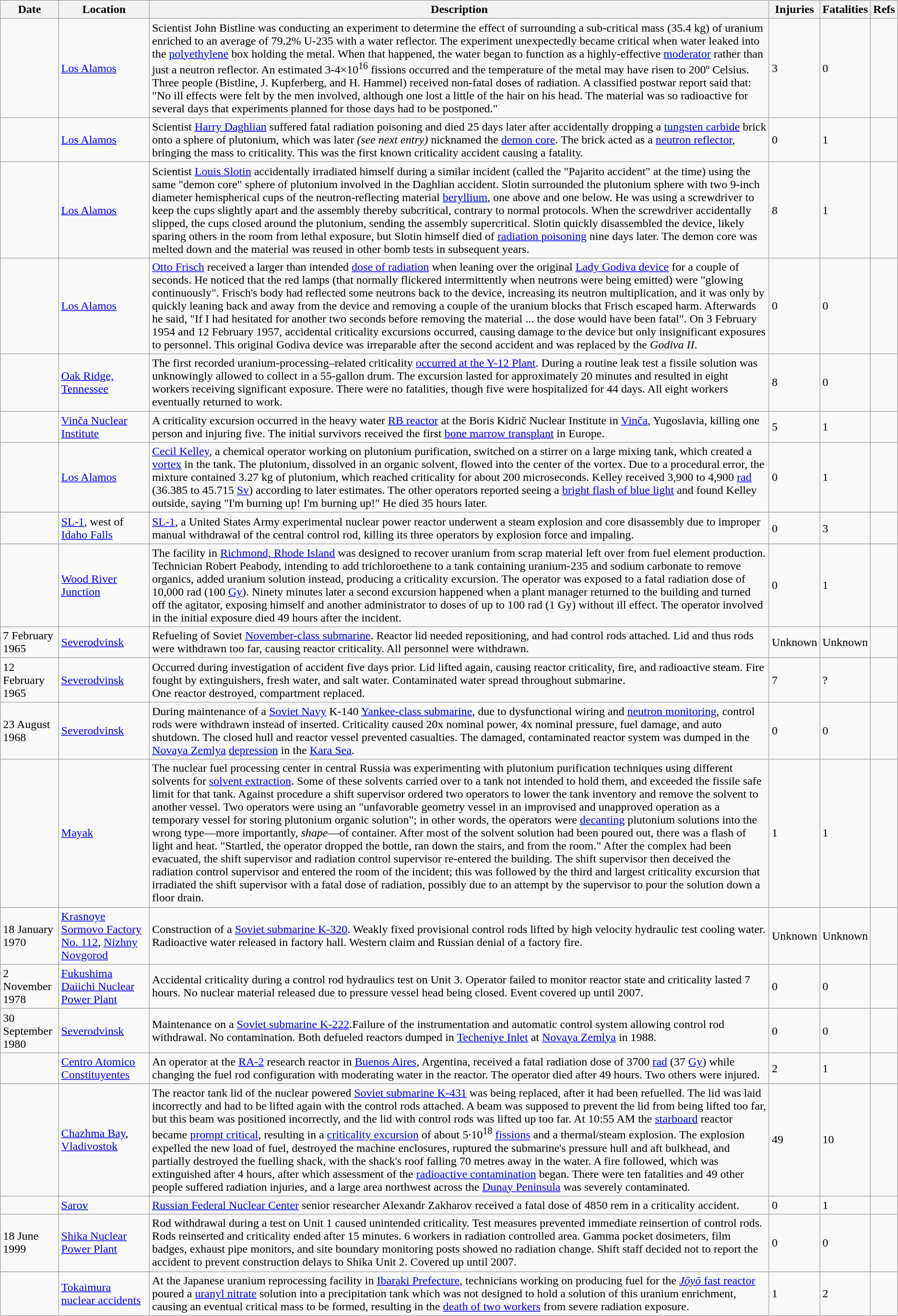<table class="wikitable sortable">
<tr>
<th>Date</th>
<th>Location</th>
<th>Description</th>
<th>Injuries</th>
<th>Fatalities</th>
<th>Refs</th>
</tr>
<tr>
<td></td>
<td><a href='#'>Los Alamos</a></td>
<td>Scientist John Bistline was conducting an experiment to determine the effect of surrounding a sub-critical mass (35.4 kg) of uranium enriched to an average of 79.2% U-235 with a water reflector. The experiment unexpectedly became critical when water leaked into the <a href='#'>polyethylene</a> box holding the metal. When that happened, the water began to function as a highly-effective <a href='#'>moderator</a> rather than just a neutron reflector. An estimated 3-4×10<sup>16</sup> fissions occurred and the temperature of the metal may have risen to 200º Celsius. Three people (Bistline, J. Kupferberg, and H. Hammel) received non-fatal doses of radiation. A classified postwar report said that: "No ill effects were felt by the men involved, although one lost a little of the hair on his head. The material was so radioactive for several days that experiments planned for those days had to be postponed."</td>
<td>3</td>
<td>0</td>
<td></td>
</tr>
<tr>
<td></td>
<td><a href='#'>Los Alamos</a></td>
<td>Scientist <a href='#'>Harry Daghlian</a> suffered fatal radiation poisoning and died 25 days later after accidentally dropping a <a href='#'>tungsten carbide</a> brick onto a sphere of plutonium, which was later <em>(see next entry)</em> nicknamed the <a href='#'>demon core</a>. The brick acted as a <a href='#'>neutron reflector</a>, bringing the mass to criticality. This was the first known criticality accident causing a fatality.</td>
<td>0</td>
<td>1</td>
<td></td>
</tr>
<tr>
<td></td>
<td><a href='#'>Los Alamos</a></td>
<td>Scientist <a href='#'>Louis Slotin</a> accidentally irradiated himself during a similar incident (called the "Pajarito accident" at the time) using the same "demon core" sphere of plutonium involved in the Daghlian accident. Slotin surrounded the plutonium sphere with two 9-inch diameter hemispherical cups of the neutron-reflecting material <a href='#'>beryllium</a>, one above and one below. He was using a screwdriver to keep the cups slightly apart and the assembly thereby subcritical, contrary to normal protocols. When the screwdriver accidentally slipped, the cups closed around the plutonium, sending the assembly supercritical. Slotin quickly disassembled the device, likely sparing others in the room from lethal exposure, but Slotin himself died of <a href='#'>radiation poisoning</a> nine days later. The demon core was melted down and the material was reused in other bomb tests in subsequent years.</td>
<td>8</td>
<td>1</td>
<td></td>
</tr>
<tr>
<td></td>
<td><a href='#'>Los Alamos</a></td>
<td><a href='#'>Otto Frisch</a> received a larger than intended <a href='#'>dose of radiation</a> when leaning over the original <a href='#'>Lady Godiva device</a> for a couple of seconds. He noticed that the red lamps (that normally flickered intermittently when neutrons were being emitted) were "glowing continuously". Frisch's body had reflected some neutrons back to the device, increasing its neutron multiplication, and it was only by quickly leaning back and away from the device and removing a couple of the uranium blocks that Frisch escaped harm. Afterwards he said, "If I had hesitated for another two seconds before removing the material ... the dose would have been fatal". On 3 February 1954 and 12 February 1957, accidental criticality excursions occurred, causing damage to the device but only insignificant exposures to personnel. This original Godiva device was irreparable after the second accident and was replaced by the <em>Godiva II</em>.</td>
<td>0</td>
<td>0</td>
<td></td>
</tr>
<tr>
<td></td>
<td><a href='#'>Oak Ridge, Tennessee</a></td>
<td>The first recorded uranium-processing–related criticality <a href='#'>occurred at the Y-12 Plant</a>. During a routine leak test a fissile solution was unknowingly allowed to collect in a 55-gallon drum. The excursion lasted for approximately 20 minutes and resulted in eight workers receiving significant exposure. There were no fatalities, though five were hospitalized for 44 days. All eight workers eventually returned to work.</td>
<td>8</td>
<td>0</td>
<td></td>
</tr>
<tr>
<td></td>
<td><a href='#'>Vinča Nuclear Institute</a></td>
<td>A criticality excursion occurred in the heavy water <a href='#'>RB reactor</a> at the Boris Kidrič Nuclear Institute in <a href='#'>Vinča</a>, Yugoslavia, killing one person and injuring five. The initial survivors received the first <a href='#'>bone marrow transplant</a> in Europe.</td>
<td>5</td>
<td>1</td>
<td></td>
</tr>
<tr>
<td></td>
<td><a href='#'>Los Alamos</a></td>
<td><a href='#'>Cecil Kelley</a>, a chemical operator working on plutonium purification, switched on a stirrer on a large mixing tank, which created a <a href='#'>vortex</a> in the tank. The plutonium, dissolved in an organic solvent, flowed into the center of the vortex. Due to a procedural error, the mixture contained 3.27 kg of plutonium, which reached criticality for about 200 microseconds. Kelley received 3,900 to 4,900 <a href='#'>rad</a> (36.385 to 45.715 <a href='#'>Sv</a>) according to later estimates. The other operators reported seeing a <a href='#'>bright flash of blue light</a> and found Kelley outside, saying "I'm burning up! I'm burning up!" He died 35 hours later.</td>
<td>0</td>
<td>1</td>
<td></td>
</tr>
<tr>
<td></td>
<td><a href='#'>SL-1</a>,  west of <a href='#'>Idaho Falls</a></td>
<td><a href='#'>SL-1</a>, a United States Army experimental nuclear power reactor underwent a steam explosion and core disassembly due to improper manual withdrawal of the central control rod, killing its three operators by explosion force and impaling.</td>
<td>0</td>
<td>3</td>
<td></td>
</tr>
<tr>
<td></td>
<td><a href='#'>Wood River Junction</a></td>
<td>The facility in <a href='#'>Richmond, Rhode Island</a> was designed to recover uranium from scrap material left over from fuel element production. Technician Robert Peabody, intending to add trichloroethene to a tank containing uranium-235 and sodium carbonate to remove organics, added uranium solution instead, producing a criticality excursion. The operator was exposed to a fatal radiation dose of 10,000 rad (100 <a href='#'>Gy</a>). Ninety minutes later a second excursion happened when a plant manager returned to the building and turned off the agitator, exposing himself and another administrator to doses of up to 100 rad (1 Gy) without ill effect. The operator involved in the initial exposure died 49 hours after the incident.</td>
<td>0</td>
<td>1</td>
<td></td>
</tr>
<tr>
<td>7 February 1965</td>
<td><a href='#'>Severodvinsk</a></td>
<td>Refueling of Soviet <a href='#'>November-class submarine</a>. Reactor lid needed repositioning, and had control rods attached. Lid and thus rods were withdrawn too far, causing reactor criticality. All personnel were withdrawn.</td>
<td>Unknown</td>
<td>Unknown</td>
<td></td>
</tr>
<tr>
<td>12 February 1965</td>
<td><a href='#'>Severodvinsk</a></td>
<td>Occurred during investigation of accident five days prior. Lid lifted again, causing reactor criticality, fire, and radioactive steam. Fire fought by extinguishers, fresh water, and salt water. Contaminated water spread throughout submarine.<br>One reactor destroyed, compartment replaced.</td>
<td>7</td>
<td>?</td>
<td></td>
</tr>
<tr>
<td>23 August 1968</td>
<td><a href='#'>Severodvinsk</a></td>
<td>During maintenance of a <a href='#'>Soviet Navy</a> K-140 <a href='#'>Yankee-class submarine</a>, due to dysfunctional wiring and <a href='#'>neutron monitoring</a>, control rods were withdrawn instead of inserted. Criticality caused 20x nominal power, 4x nominal pressure, fuel damage, and auto shutdown. The closed hull and reactor vessel prevented casualties. The damaged, contaminated reactor system was dumped in the <a href='#'>Novaya Zemlya</a> <a href='#'>depression</a> in the <a href='#'>Kara Sea</a>.</td>
<td>0</td>
<td>0</td>
<td></td>
</tr>
<tr>
<td></td>
<td><a href='#'>Mayak</a></td>
<td>The nuclear fuel processing center in central Russia was experimenting with plutonium purification techniques using different solvents for <a href='#'>solvent extraction</a>. Some of these solvents carried over to a tank not intended to hold them, and exceeded the fissile safe limit for that tank. Against procedure a shift supervisor ordered two operators to lower the tank inventory and remove the solvent to another vessel. Two operators were using an "unfavorable geometry vessel in an improvised and unapproved operation as a temporary vessel for storing plutonium organic solution"; in other words, the operators were <a href='#'>decanting</a> plutonium solutions into the wrong type—more importantly, <em>shape</em>—of container. After most of the solvent solution had been poured out, there was a flash of light and heat. "Startled, the operator dropped the bottle, ran down the stairs, and from the room." After the complex had been evacuated, the shift supervisor and radiation control supervisor re-entered the building. The shift supervisor then deceived the radiation control supervisor and entered the room of the incident; this was followed by the third and largest criticality excursion that irradiated the shift supervisor with a fatal dose of radiation, possibly due to an attempt by the supervisor to pour the solution down a floor drain.</td>
<td>1</td>
<td>1</td>
<td></td>
</tr>
<tr>
<td>18 January 1970</td>
<td><a href='#'>Krasnoye Sormovo Factory No. 112</a>, <a href='#'>Nizhny Novgorod</a></td>
<td>Construction of a <a href='#'>Soviet submarine K-320</a>. Weakly fixed provisional control rods lifted by high velocity hydraulic test cooling water. Radioactive water released in factory hall. Western claim and Russian denial of a factory fire.</td>
<td>Unknown</td>
<td>Unknown</td>
<td></td>
</tr>
<tr>
<td>2 November 1978</td>
<td><a href='#'>Fukushima Daiichi Nuclear Power Plant</a></td>
<td>Accidental criticality during a control rod hydraulics test on Unit 3. Operator failed to monitor reactor state and criticality lasted 7 hours. No nuclear material released due to pressure vessel head being closed. Event covered up until 2007.</td>
<td>0</td>
<td>0</td>
<td></td>
</tr>
<tr>
<td>30 September 1980</td>
<td><a href='#'>Severodvinsk</a></td>
<td>Maintenance on a <a href='#'>Soviet submarine K-222</a>.Failure of the instrumentation and automatic control system allowing control rod withdrawal. No contamination. Both defueled reactors dumped in <a href='#'>Techeniye Inlet</a> at <a href='#'>Novaya Zemlya</a> in 1988.</td>
<td>0</td>
<td>0</td>
<td></td>
</tr>
<tr>
<td></td>
<td><a href='#'>Centro Atomico Constituyentes</a></td>
<td>An operator at the <a href='#'>RA-2</a> research reactor in <a href='#'>Buenos Aires</a>, Argentina, received a fatal radiation dose of 3700 <a href='#'>rad</a> (37 <a href='#'>Gy</a>) while changing the fuel rod configuration with moderating water in the reactor. The operator died after 49 hours. Two others were injured.</td>
<td>2</td>
<td>1</td>
<td></td>
</tr>
<tr>
</tr>
<tr>
<td></td>
<td><a href='#'>Chazhma Bay</a>, <a href='#'>Vladivostok</a></td>
<td>The reactor tank lid of the nuclear powered <a href='#'>Soviet submarine K-431</a> was being replaced, after it had been refuelled. The lid was laid incorrectly and had to be lifted again with the control rods attached. A beam was supposed to prevent the lid from being lifted too far, but this beam was positioned incorrectly, and the lid with control rods was lifted up too far. At 10:55 AM the <a href='#'>starboard</a> reactor became <a href='#'>prompt critical</a>, resulting in a <a href='#'>criticality excursion</a> of about 5·10<sup>18</sup> <a href='#'>fissions</a> and a thermal/steam explosion. The explosion expelled the new load of fuel, destroyed the machine enclosures, ruptured the submarine's pressure hull and aft bulkhead, and partially destroyed the fuelling shack, with the shack's roof falling 70 metres away in the water. A fire followed, which was extinguished after 4 hours, after which assessment of the <a href='#'>radioactive contamination</a> began. There were ten fatalities and 49 other people suffered radiation injuries, and a large area northwest across the <a href='#'>Dunay Peninsula</a> was severely contaminated.</td>
<td>49</td>
<td>10</td>
<td></td>
</tr>
<tr>
<td></td>
<td><a href='#'>Sarov</a></td>
<td><a href='#'>Russian Federal Nuclear Center</a> senior researcher Alexandr Zakharov received a fatal dose of 4850 rem in a criticality accident.</td>
<td>0</td>
<td>1</td>
<td></td>
</tr>
<tr>
<td>18 June 1999</td>
<td><a href='#'>Shika Nuclear Power Plant</a></td>
<td>Rod withdrawal during a test on Unit 1 caused unintended criticality. Test measures prevented immediate reinsertion of control rods. Rods reinserted and criticality ended after 15 minutes. 6 workers in radiation controlled area. Gamma pocket dosimeters, film badges, exhaust pipe monitors, and site boundary monitoring posts showed no radiation change. Shift staff decided not to report the accident to prevent construction delays to Shika Unit 2. Covered up until 2007.</td>
<td>0</td>
<td>0</td>
<td></td>
</tr>
<tr>
<td></td>
<td><a href='#'>Tokaimura nuclear accidents</a></td>
<td>At the Japanese uranium reprocessing facility in <a href='#'>Ibaraki Prefecture</a>, technicians working on producing fuel for the <a href='#'><em>Jōyō</em> fast reactor</a> poured a <a href='#'>uranyl nitrate</a> solution into a precipitation tank which was not designed to hold a solution of this uranium enrichment, causing an eventual critical mass to be formed, resulting in the <a href='#'>death of two workers</a> from severe radiation exposure.</td>
<td>1</td>
<td>2</td>
<td></td>
</tr>
</table>
